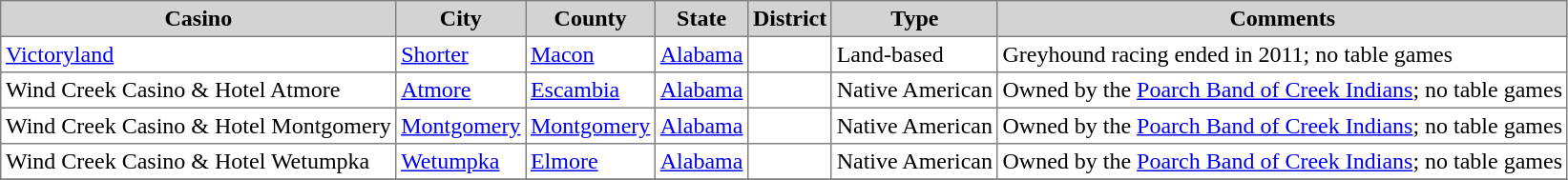<table class="toccolours sortable" border="1" cellpadding="3" style="border-collapse:collapse">
<tr bgcolor=lightgrey>
<th>Casino</th>
<th>City</th>
<th>County</th>
<th>State</th>
<th>District</th>
<th>Type</th>
<th>Comments<br><onlyinclude></th>
</tr>
<tr>
<td><a href='#'>Victoryland</a></td>
<td><a href='#'>Shorter</a></td>
<td><a href='#'>Macon</a></td>
<td><a href='#'>Alabama</a></td>
<td></td>
<td>Land-based</td>
<td>Greyhound racing ended in 2011; no table games</td>
</tr>
<tr>
<td>Wind Creek Casino & Hotel Atmore</td>
<td><a href='#'>Atmore</a></td>
<td><a href='#'>Escambia</a></td>
<td><a href='#'>Alabama</a></td>
<td></td>
<td>Native American</td>
<td>Owned by the <a href='#'>Poarch Band of Creek Indians</a>; no table games</td>
</tr>
<tr>
<td>Wind Creek Casino & Hotel Montgomery</td>
<td><a href='#'>Montgomery</a></td>
<td><a href='#'>Montgomery</a></td>
<td><a href='#'>Alabama</a></td>
<td></td>
<td>Native American</td>
<td>Owned by the <a href='#'>Poarch Band of Creek Indians</a>; no table games</td>
</tr>
<tr>
<td>Wind Creek Casino & Hotel Wetumpka</td>
<td><a href='#'>Wetumpka</a></td>
<td><a href='#'>Elmore</a></td>
<td><a href='#'>Alabama</a></td>
<td></td>
<td>Native American</td>
<td>Owned by the <a href='#'>Poarch Band of Creek Indians</a>; no table games</td>
</tr>
<tr>
</tr>
</table>
